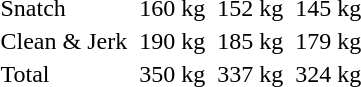<table>
<tr>
<td>Snatch</td>
<td></td>
<td>160 kg</td>
<td></td>
<td>152 kg</td>
<td></td>
<td>145 kg</td>
</tr>
<tr>
<td>Clean & Jerk</td>
<td></td>
<td>190 kg</td>
<td></td>
<td>185 kg</td>
<td></td>
<td>179 kg</td>
</tr>
<tr>
<td>Total</td>
<td></td>
<td>350 kg</td>
<td></td>
<td>337 kg</td>
<td></td>
<td>324 kg</td>
</tr>
</table>
